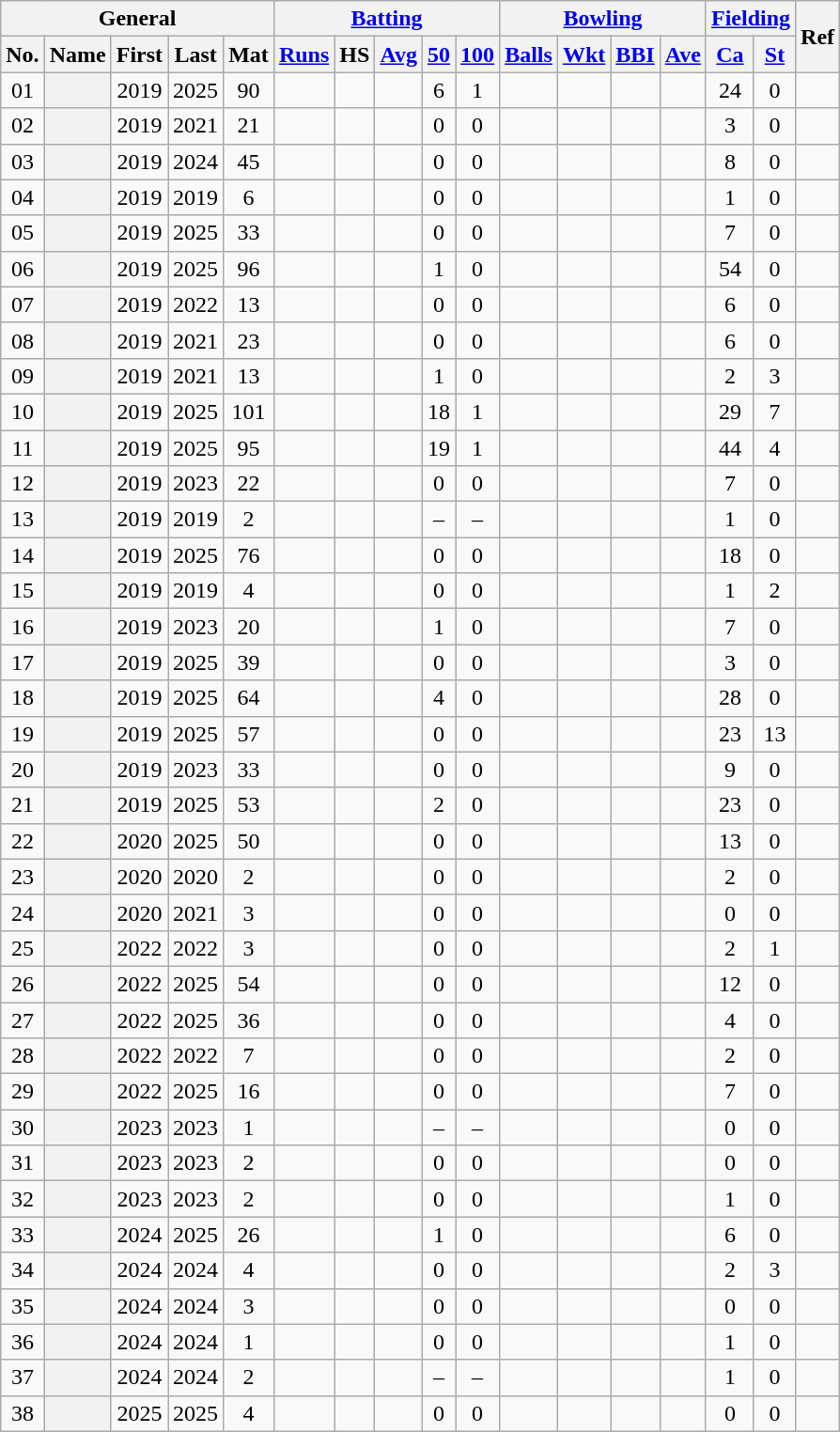<table class="wikitable plainrowheaders sortable">
<tr align="center">
<th scope="col" colspan=5 class="unsortable">General</th>
<th scope="col" colspan=5 class="unsortable"><a href='#'>Batting</a></th>
<th scope="col" colspan=4 class="unsortable"><a href='#'>Bowling</a></th>
<th scope="col" colspan=2 class="unsortable"><a href='#'>Fielding</a></th>
<th scope="col" rowspan=2 class="unsortable">Ref</th>
</tr>
<tr align="center">
<th scope="col">No.</th>
<th scope="col">Name</th>
<th scope="col">First</th>
<th scope="col">Last</th>
<th scope="col">Mat</th>
<th scope="col"><a href='#'>Runs</a></th>
<th scope="col">HS</th>
<th scope="col"><a href='#'>Avg</a></th>
<th scope="col"><a href='#'>50</a></th>
<th scope="col"><a href='#'>100</a></th>
<th scope="col"><a href='#'>Balls</a></th>
<th scope="col"><a href='#'>Wkt</a></th>
<th scope="col"><a href='#'>BBI</a></th>
<th scope="col"><a href='#'>Ave</a></th>
<th scope="col"><a href='#'>Ca</a></th>
<th scope="col"><a href='#'>St</a></th>
</tr>
<tr align="center">
<td><span>0</span>1</td>
<th scope="row" align="left"></th>
<td>2019</td>
<td>2025</td>
<td>90</td>
<td></td>
<td></td>
<td></td>
<td>6</td>
<td>1</td>
<td></td>
<td></td>
<td></td>
<td></td>
<td>24</td>
<td>0</td>
<td></td>
</tr>
<tr align="center">
<td><span>0</span>2</td>
<th scope="row" align="left"></th>
<td>2019</td>
<td>2021</td>
<td>21</td>
<td></td>
<td></td>
<td></td>
<td>0</td>
<td>0</td>
<td></td>
<td></td>
<td></td>
<td></td>
<td>3</td>
<td>0</td>
<td></td>
</tr>
<tr align="center">
<td><span>0</span>3</td>
<th scope="row" align="left"></th>
<td>2019</td>
<td>2024</td>
<td>45</td>
<td></td>
<td></td>
<td></td>
<td>0</td>
<td>0</td>
<td></td>
<td></td>
<td></td>
<td></td>
<td>8</td>
<td>0</td>
<td></td>
</tr>
<tr align="center">
<td><span>0</span>4</td>
<th scope="row" align="left"></th>
<td>2019</td>
<td>2019</td>
<td>6</td>
<td></td>
<td></td>
<td></td>
<td>0</td>
<td>0</td>
<td></td>
<td></td>
<td></td>
<td></td>
<td>1</td>
<td>0</td>
<td></td>
</tr>
<tr align="center">
<td><span>0</span>5</td>
<th scope="row" align="left"></th>
<td>2019</td>
<td>2025</td>
<td>33</td>
<td></td>
<td></td>
<td></td>
<td>0</td>
<td>0</td>
<td></td>
<td></td>
<td></td>
<td></td>
<td>7</td>
<td>0</td>
<td></td>
</tr>
<tr align="center">
<td><span>0</span>6</td>
<th scope="row" align="left"></th>
<td>2019</td>
<td>2025</td>
<td>96</td>
<td></td>
<td></td>
<td></td>
<td>1</td>
<td>0</td>
<td></td>
<td></td>
<td></td>
<td></td>
<td>54</td>
<td>0</td>
<td></td>
</tr>
<tr align="center">
<td><span>0</span>7</td>
<th scope="row" align="left"></th>
<td>2019</td>
<td>2022</td>
<td>13</td>
<td></td>
<td></td>
<td></td>
<td>0</td>
<td>0</td>
<td></td>
<td></td>
<td></td>
<td></td>
<td>6</td>
<td>0</td>
<td></td>
</tr>
<tr align="center">
<td><span>0</span>8</td>
<th scope="row" align="left"></th>
<td>2019</td>
<td>2021</td>
<td>23</td>
<td></td>
<td></td>
<td></td>
<td>0</td>
<td>0</td>
<td></td>
<td></td>
<td></td>
<td></td>
<td>6</td>
<td>0</td>
<td></td>
</tr>
<tr align="center">
<td><span>0</span>9</td>
<th scope="row" align="left"></th>
<td>2019</td>
<td>2021</td>
<td>13</td>
<td></td>
<td></td>
<td></td>
<td>1</td>
<td>0</td>
<td></td>
<td></td>
<td></td>
<td></td>
<td>2</td>
<td>3</td>
<td></td>
</tr>
<tr align="center">
<td>10</td>
<th scope="row" align="left"></th>
<td>2019</td>
<td>2025</td>
<td>101</td>
<td></td>
<td></td>
<td></td>
<td>18</td>
<td>1</td>
<td></td>
<td></td>
<td></td>
<td></td>
<td>29</td>
<td>7</td>
<td></td>
</tr>
<tr align="center">
<td>11</td>
<th scope="row" align="left"></th>
<td>2019</td>
<td>2025</td>
<td>95</td>
<td></td>
<td></td>
<td></td>
<td>19</td>
<td>1</td>
<td></td>
<td></td>
<td></td>
<td></td>
<td>44</td>
<td>4</td>
<td></td>
</tr>
<tr align="center">
<td>12</td>
<th scope="row" align="left"></th>
<td>2019</td>
<td>2023</td>
<td>22</td>
<td></td>
<td></td>
<td></td>
<td>0</td>
<td>0</td>
<td></td>
<td></td>
<td></td>
<td></td>
<td>7</td>
<td>0</td>
<td></td>
</tr>
<tr align="center">
<td>13</td>
<th scope="row" align="left"></th>
<td>2019</td>
<td>2019</td>
<td>2</td>
<td></td>
<td></td>
<td></td>
<td>–</td>
<td>–</td>
<td></td>
<td></td>
<td></td>
<td></td>
<td>1</td>
<td>0</td>
<td></td>
</tr>
<tr align="center">
<td>14</td>
<th scope="row" align="left"></th>
<td>2019</td>
<td>2025</td>
<td>76</td>
<td></td>
<td></td>
<td></td>
<td>0</td>
<td>0</td>
<td></td>
<td></td>
<td></td>
<td></td>
<td>18</td>
<td>0</td>
<td></td>
</tr>
<tr align="center">
<td>15</td>
<th scope="row" align="left"></th>
<td>2019</td>
<td>2019</td>
<td>4</td>
<td></td>
<td></td>
<td></td>
<td>0</td>
<td>0</td>
<td></td>
<td></td>
<td></td>
<td></td>
<td>1</td>
<td>2</td>
<td></td>
</tr>
<tr align="center">
<td>16</td>
<th scope="row" align="left"></th>
<td>2019</td>
<td>2023</td>
<td>20</td>
<td></td>
<td></td>
<td></td>
<td>1</td>
<td>0</td>
<td></td>
<td></td>
<td></td>
<td></td>
<td>7</td>
<td>0</td>
<td></td>
</tr>
<tr align="center">
<td>17</td>
<th scope="row" align="left"></th>
<td>2019</td>
<td>2025</td>
<td>39</td>
<td></td>
<td></td>
<td></td>
<td>0</td>
<td>0</td>
<td></td>
<td></td>
<td></td>
<td></td>
<td>3</td>
<td>0</td>
<td></td>
</tr>
<tr align="center">
<td>18</td>
<th scope="row" align="left"></th>
<td>2019</td>
<td>2025</td>
<td>64</td>
<td></td>
<td></td>
<td></td>
<td>4</td>
<td>0</td>
<td></td>
<td></td>
<td></td>
<td></td>
<td>28</td>
<td>0</td>
<td></td>
</tr>
<tr align="center">
<td>19</td>
<th scope="row" align="left"></th>
<td>2019</td>
<td>2025</td>
<td>57</td>
<td></td>
<td></td>
<td></td>
<td>0</td>
<td>0</td>
<td></td>
<td></td>
<td></td>
<td></td>
<td>23</td>
<td>13</td>
<td></td>
</tr>
<tr align="center">
<td>20</td>
<th scope="row" align="left"></th>
<td>2019</td>
<td>2023</td>
<td>33</td>
<td></td>
<td></td>
<td></td>
<td>0</td>
<td>0</td>
<td></td>
<td></td>
<td></td>
<td></td>
<td>9</td>
<td>0</td>
<td></td>
</tr>
<tr align="center">
<td>21</td>
<th scope="row" align="left"></th>
<td>2019</td>
<td>2025</td>
<td>53</td>
<td></td>
<td></td>
<td></td>
<td>2</td>
<td>0</td>
<td></td>
<td></td>
<td></td>
<td></td>
<td>23</td>
<td>0</td>
<td></td>
</tr>
<tr align="center">
<td>22</td>
<th scope="row" align="left"></th>
<td>2020</td>
<td>2025</td>
<td>50</td>
<td></td>
<td></td>
<td></td>
<td>0</td>
<td>0</td>
<td></td>
<td></td>
<td></td>
<td></td>
<td>13</td>
<td>0</td>
<td></td>
</tr>
<tr align="center">
<td>23</td>
<th scope="row" align="left"></th>
<td>2020</td>
<td>2020</td>
<td>2</td>
<td></td>
<td></td>
<td></td>
<td>0</td>
<td>0</td>
<td></td>
<td></td>
<td></td>
<td></td>
<td>2</td>
<td>0</td>
<td></td>
</tr>
<tr align="center">
<td>24</td>
<th scope="row" align="left"></th>
<td>2020</td>
<td>2021</td>
<td>3</td>
<td></td>
<td></td>
<td></td>
<td>0</td>
<td>0</td>
<td></td>
<td></td>
<td></td>
<td></td>
<td>0</td>
<td>0</td>
<td></td>
</tr>
<tr align="center">
<td>25</td>
<th scope="row" align="left"></th>
<td>2022</td>
<td>2022</td>
<td>3</td>
<td></td>
<td></td>
<td></td>
<td>0</td>
<td>0</td>
<td></td>
<td></td>
<td></td>
<td></td>
<td>2</td>
<td>1</td>
<td></td>
</tr>
<tr align="center">
<td>26</td>
<th scope="row" align="left"></th>
<td>2022</td>
<td>2025</td>
<td>54</td>
<td></td>
<td></td>
<td></td>
<td>0</td>
<td>0</td>
<td></td>
<td></td>
<td></td>
<td></td>
<td>12</td>
<td>0</td>
<td></td>
</tr>
<tr align="center">
<td>27</td>
<th scope="row" align="left"></th>
<td>2022</td>
<td>2025</td>
<td>36</td>
<td></td>
<td></td>
<td></td>
<td>0</td>
<td>0</td>
<td></td>
<td></td>
<td></td>
<td></td>
<td>4</td>
<td>0</td>
<td></td>
</tr>
<tr align="center">
<td>28</td>
<th scope="row" align="left"></th>
<td>2022</td>
<td>2022</td>
<td>7</td>
<td></td>
<td></td>
<td></td>
<td>0</td>
<td>0</td>
<td></td>
<td></td>
<td></td>
<td></td>
<td>2</td>
<td>0</td>
<td></td>
</tr>
<tr align="center">
<td>29</td>
<th scope="row" align="left"></th>
<td>2022</td>
<td>2025</td>
<td>16</td>
<td></td>
<td></td>
<td></td>
<td>0</td>
<td>0</td>
<td></td>
<td></td>
<td></td>
<td></td>
<td>7</td>
<td>0</td>
<td></td>
</tr>
<tr align="center">
<td>30</td>
<th scope="row" align="left"></th>
<td>2023</td>
<td>2023</td>
<td>1</td>
<td></td>
<td></td>
<td></td>
<td>–</td>
<td>–</td>
<td></td>
<td></td>
<td></td>
<td></td>
<td>0</td>
<td>0</td>
<td></td>
</tr>
<tr align="center">
<td>31</td>
<th scope="row" align="left"></th>
<td>2023</td>
<td>2023</td>
<td>2</td>
<td></td>
<td></td>
<td></td>
<td>0</td>
<td>0</td>
<td></td>
<td></td>
<td></td>
<td></td>
<td>0</td>
<td>0</td>
<td></td>
</tr>
<tr align="center">
<td>32</td>
<th scope="row" align="left"></th>
<td>2023</td>
<td>2023</td>
<td>2</td>
<td></td>
<td></td>
<td></td>
<td>0</td>
<td>0</td>
<td></td>
<td></td>
<td></td>
<td></td>
<td>1</td>
<td>0</td>
<td></td>
</tr>
<tr align="center">
<td>33</td>
<th scope="row" align="left"></th>
<td>2024</td>
<td>2025</td>
<td>26</td>
<td></td>
<td></td>
<td></td>
<td>1</td>
<td>0</td>
<td></td>
<td></td>
<td></td>
<td></td>
<td>6</td>
<td>0</td>
<td></td>
</tr>
<tr align="center">
<td>34</td>
<th scope="row" align="left"></th>
<td>2024</td>
<td>2024</td>
<td>4</td>
<td></td>
<td></td>
<td></td>
<td>0</td>
<td>0</td>
<td></td>
<td></td>
<td></td>
<td></td>
<td>2</td>
<td>3</td>
<td></td>
</tr>
<tr align="center">
<td>35</td>
<th scope="row" align="left"></th>
<td>2024</td>
<td>2024</td>
<td>3</td>
<td></td>
<td></td>
<td></td>
<td>0</td>
<td>0</td>
<td></td>
<td></td>
<td></td>
<td></td>
<td>0</td>
<td>0</td>
<td></td>
</tr>
<tr align="center">
<td>36</td>
<th scope="row" align="left"></th>
<td>2024</td>
<td>2024</td>
<td>1</td>
<td></td>
<td></td>
<td></td>
<td>0</td>
<td>0</td>
<td></td>
<td></td>
<td></td>
<td></td>
<td>1</td>
<td>0</td>
<td></td>
</tr>
<tr align="center">
<td>37</td>
<th scope="row" align="left"></th>
<td>2024</td>
<td>2024</td>
<td>2</td>
<td></td>
<td></td>
<td></td>
<td>–</td>
<td>–</td>
<td></td>
<td></td>
<td></td>
<td></td>
<td>1</td>
<td>0</td>
<td></td>
</tr>
<tr align="center">
<td>38</td>
<th scope="row" align="left"></th>
<td>2025</td>
<td>2025</td>
<td>4</td>
<td></td>
<td></td>
<td></td>
<td>0</td>
<td>0</td>
<td></td>
<td></td>
<td></td>
<td></td>
<td>0</td>
<td>0</td>
<td></td>
</tr>
</table>
